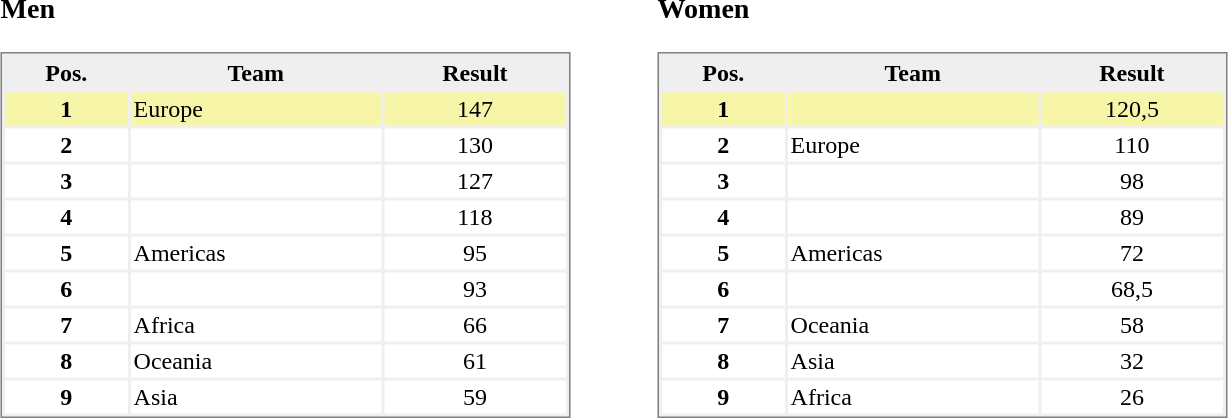<table>
<tr>
<td valign="top"><br><h3>Men</h3><table style="border-style:solid;border-width:1px;border-color:#808080;background-color:#EFEFEF" cellspacing="2" cellpadding="2" width="380px">
<tr bgcolor="#EFEFEF">
<th>Pos.</th>
<th>Team</th>
<th>Result</th>
</tr>
<tr align="center" valign="top" bgcolor="#F7F6A8">
<th>1</th>
<td align="left">Europe</td>
<td>147</td>
</tr>
<tr align="center" valign="top" bgcolor="#FFFFFF">
<th>2</th>
<td align="left"></td>
<td>130</td>
</tr>
<tr align="center" valign="top" bgcolor="#FFFFFF">
<th>3</th>
<td align="left"></td>
<td>127</td>
</tr>
<tr align="center" valign="top" bgcolor="#FFFFFF">
<th>4</th>
<td align="left"></td>
<td>118</td>
</tr>
<tr align="center" valign="top" bgcolor="#FFFFFF">
<th>5</th>
<td align="left">Americas</td>
<td>95</td>
</tr>
<tr align="center" valign="top" bgcolor="#FFFFFF">
<th>6</th>
<td align="left"></td>
<td>93</td>
</tr>
<tr align="center" valign="top" bgcolor="#FFFFFF">
<th>7</th>
<td align="left">Africa</td>
<td>66</td>
</tr>
<tr align="center" valign="top" bgcolor="#FFFFFF">
<th>8</th>
<td align="left">Oceania</td>
<td>61</td>
</tr>
<tr align="center" valign="top" bgcolor="#FFFFFF">
<th>9</th>
<td align="left">Asia</td>
<td>59</td>
</tr>
</table>
</td>
<td width="50"> </td>
<td valign="top"><br><h3>Women</h3><table style="border-style:solid;border-width:1px;border-color:#808080;background-color:#EFEFEF" cellspacing="2" cellpadding="2" width="380px">
<tr bgcolor="#EFEFEF">
<th>Pos.</th>
<th>Team</th>
<th>Result</th>
</tr>
<tr align="center" valign="top" bgcolor="#F7F6A8">
<th>1</th>
<td align="left"></td>
<td>120,5</td>
</tr>
<tr align="center" valign="top" bgcolor="#FFFFFF">
<th>2</th>
<td align="left">Europe</td>
<td>110</td>
</tr>
<tr align="center" valign="top" bgcolor="#FFFFFF">
<th>3</th>
<td align="left"></td>
<td>98</td>
</tr>
<tr align="center" valign="top" bgcolor="#FFFFFF">
<th>4</th>
<td align="left"></td>
<td>89</td>
</tr>
<tr align="center" valign="top" bgcolor="#FFFFFF">
<th>5</th>
<td align="left">Americas</td>
<td>72</td>
</tr>
<tr align="center" valign="top" bgcolor="#FFFFFF">
<th>6</th>
<td align="left"></td>
<td>68,5</td>
</tr>
<tr align="center" valign="top" bgcolor="#FFFFFF">
<th>7</th>
<td align="left">Oceania</td>
<td>58</td>
</tr>
<tr align="center" valign="top" bgcolor="#FFFFFF">
<th>8</th>
<td align="left">Asia</td>
<td>32</td>
</tr>
<tr align="center" valign="top" bgcolor="#FFFFFF">
<th>9</th>
<td align="left">Africa</td>
<td>26</td>
</tr>
</table>
</td>
</tr>
</table>
